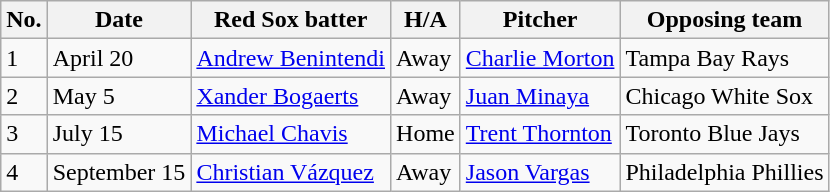<table class="wikitable">
<tr>
<th>No.</th>
<th>Date</th>
<th>Red Sox batter</th>
<th>H/A</th>
<th>Pitcher</th>
<th>Opposing team</th>
</tr>
<tr>
<td>1</td>
<td>April 20</td>
<td><a href='#'>Andrew Benintendi</a></td>
<td>Away</td>
<td><a href='#'>Charlie Morton</a></td>
<td>Tampa Bay Rays</td>
</tr>
<tr>
<td>2</td>
<td>May 5</td>
<td><a href='#'>Xander Bogaerts</a></td>
<td>Away</td>
<td><a href='#'>Juan Minaya</a></td>
<td>Chicago White Sox</td>
</tr>
<tr>
<td>3</td>
<td>July 15</td>
<td><a href='#'>Michael Chavis</a></td>
<td>Home</td>
<td><a href='#'>Trent Thornton</a></td>
<td>Toronto Blue Jays</td>
</tr>
<tr>
<td>4</td>
<td>September 15</td>
<td><a href='#'>Christian Vázquez</a></td>
<td>Away</td>
<td><a href='#'>Jason Vargas</a></td>
<td>Philadelphia Phillies</td>
</tr>
</table>
